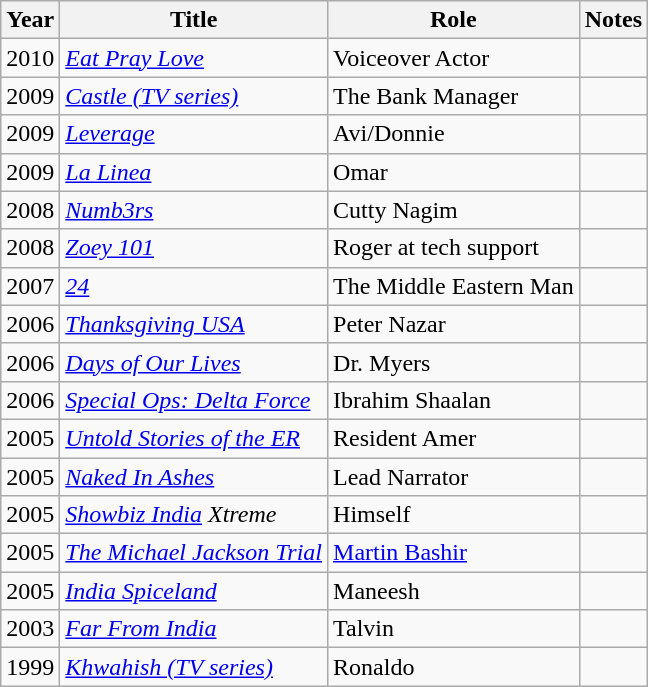<table class="wikitable">
<tr>
<th>Year</th>
<th>Title</th>
<th>Role</th>
<th>Notes</th>
</tr>
<tr>
<td>2010</td>
<td><em><a href='#'>Eat Pray Love</a></em></td>
<td>Voiceover Actor</td>
<td></td>
</tr>
<tr>
<td>2009</td>
<td><em><a href='#'>Castle (TV series)</a></em></td>
<td>The Bank Manager</td>
<td></td>
</tr>
<tr>
<td>2009</td>
<td><em><a href='#'>Leverage</a></em></td>
<td>Avi/Donnie</td>
<td></td>
</tr>
<tr>
<td>2009</td>
<td><em><a href='#'>La Linea</a></em></td>
<td>Omar</td>
<td></td>
</tr>
<tr>
<td>2008</td>
<td><em><a href='#'>Numb3rs</a></em></td>
<td>Cutty Nagim</td>
<td></td>
</tr>
<tr>
<td>2008</td>
<td><em><a href='#'>Zoey 101</a></em></td>
<td>Roger at tech support</td>
<td></td>
</tr>
<tr>
<td>2007</td>
<td><em><a href='#'>24</a></em></td>
<td>The Middle Eastern Man</td>
<td></td>
</tr>
<tr>
<td>2006</td>
<td><em><a href='#'>Thanksgiving USA</a></em></td>
<td>Peter Nazar</td>
<td></td>
</tr>
<tr>
<td>2006</td>
<td><em><a href='#'>Days of Our Lives</a></em></td>
<td>Dr. Myers</td>
<td></td>
</tr>
<tr>
<td>2006</td>
<td><em><a href='#'>Special Ops: Delta Force</a></em></td>
<td>Ibrahim Shaalan</td>
<td></td>
</tr>
<tr>
<td>2005</td>
<td><em><a href='#'>Untold Stories of the ER</a></em></td>
<td>Resident Amer</td>
<td></td>
</tr>
<tr>
<td>2005</td>
<td><em><a href='#'>Naked In Ashes</a></em></td>
<td>Lead Narrator</td>
<td></td>
</tr>
<tr>
<td>2005</td>
<td><em><a href='#'>Showbiz India</a> Xtreme</em></td>
<td>Himself</td>
<td></td>
</tr>
<tr>
<td>2005</td>
<td><em><a href='#'>The Michael Jackson Trial</a></em></td>
<td><a href='#'>Martin Bashir</a></td>
<td></td>
</tr>
<tr>
<td>2005</td>
<td><em><a href='#'>India Spiceland</a></em></td>
<td>Maneesh</td>
<td></td>
</tr>
<tr>
<td>2003</td>
<td><em><a href='#'>Far From India</a></em></td>
<td>Talvin</td>
<td></td>
</tr>
<tr>
<td>1999</td>
<td><em><a href='#'>Khwahish (TV series)</a></em></td>
<td>Ronaldo</td>
<td></td>
</tr>
</table>
